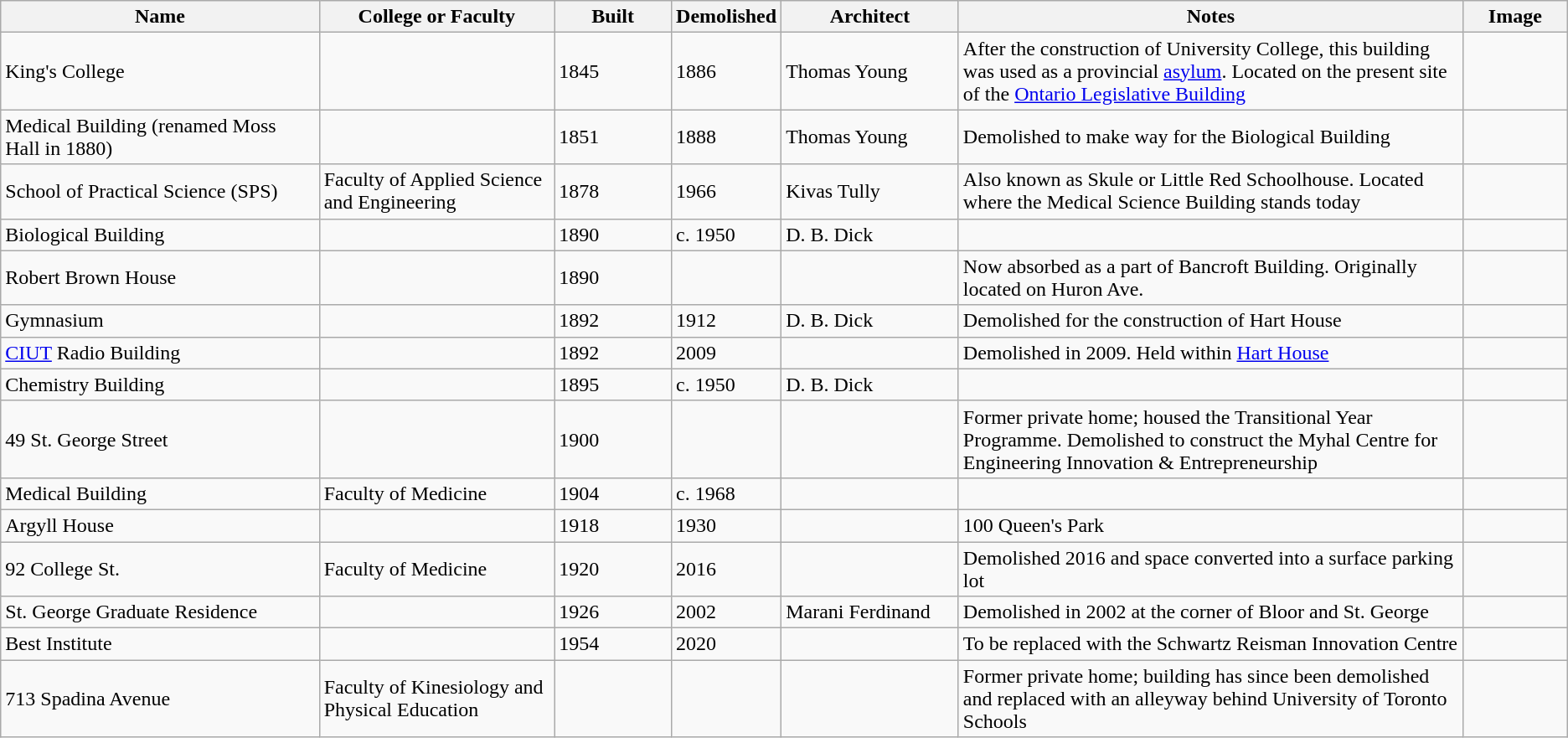<table class="wikitable sortable">
<tr>
<th width=22%>Name</th>
<th width=16%>College or Faculty</th>
<th width=8%>Built</th>
<th>Demolished</th>
<th width="12%">Architect</th>
<th width=35%>Notes</th>
<th width=11%>Image</th>
</tr>
<tr>
<td>King's College</td>
<td></td>
<td>1845</td>
<td>1886</td>
<td>Thomas Young</td>
<td>After the construction of University College, this building was used as a provincial <a href='#'>asylum</a>. Located on the present site of the <a href='#'>Ontario Legislative Building</a></td>
<td></td>
</tr>
<tr>
<td>Medical Building (renamed Moss Hall in 1880)</td>
<td></td>
<td>1851</td>
<td>1888</td>
<td>Thomas Young</td>
<td>Demolished to make way for the Biological Building</td>
<td></td>
</tr>
<tr>
<td>School of Practical Science (SPS) </td>
<td>Faculty of Applied Science and Engineering</td>
<td>1878</td>
<td>1966</td>
<td>Kivas Tully</td>
<td>Also known as Skule or Little Red Schoolhouse. Located where the Medical Science Building stands today</td>
<td></td>
</tr>
<tr>
<td>Biological Building</td>
<td></td>
<td>1890</td>
<td>c. 1950</td>
<td>D. B. Dick</td>
<td></td>
<td></td>
</tr>
<tr>
<td>Robert Brown House</td>
<td></td>
<td>1890</td>
<td></td>
<td></td>
<td>Now absorbed as a part of Bancroft Building. Originally located on Huron Ave.</td>
<td></td>
</tr>
<tr>
<td>Gymnasium</td>
<td></td>
<td>1892</td>
<td>1912</td>
<td>D. B. Dick</td>
<td>Demolished for the construction of Hart House</td>
<td></td>
</tr>
<tr>
<td><a href='#'>CIUT</a> Radio Building</td>
<td></td>
<td>1892</td>
<td>2009</td>
<td></td>
<td>Demolished in 2009. Held within <a href='#'>Hart House</a></td>
<td></td>
</tr>
<tr>
<td>Chemistry Building</td>
<td></td>
<td>1895</td>
<td>c. 1950</td>
<td>D. B. Dick</td>
<td></td>
<td></td>
</tr>
<tr>
<td>49 St. George Street</td>
<td></td>
<td>1900</td>
<td></td>
<td></td>
<td>Former private home; housed the Transitional Year Programme. Demolished to construct the Myhal Centre for Engineering Innovation & Entrepreneurship</td>
<td></td>
</tr>
<tr>
<td>Medical Building</td>
<td>Faculty of Medicine</td>
<td>1904</td>
<td>c. 1968</td>
<td></td>
<td></td>
<td></td>
</tr>
<tr>
<td>Argyll House</td>
<td></td>
<td>1918</td>
<td>1930</td>
<td></td>
<td>100 Queen's Park</td>
<td></td>
</tr>
<tr>
<td>92 College St.</td>
<td>Faculty of Medicine</td>
<td>1920</td>
<td>2016</td>
<td></td>
<td>Demolished 2016 and space converted into a surface parking lot</td>
<td></td>
</tr>
<tr>
<td>St. George Graduate Residence</td>
<td></td>
<td>1926</td>
<td>2002</td>
<td>Marani Ferdinand</td>
<td>Demolished in 2002 at the corner of Bloor and St. George</td>
<td></td>
</tr>
<tr>
<td>Best Institute</td>
<td></td>
<td>1954</td>
<td>2020</td>
<td></td>
<td>To be replaced with the Schwartz Reisman Innovation Centre</td>
<td></td>
</tr>
<tr>
<td>713 Spadina Avenue</td>
<td>Faculty of Kinesiology and Physical Education</td>
<td></td>
<td></td>
<td></td>
<td>Former private home; building has since been demolished and replaced with an alleyway behind University of Toronto Schools</td>
<td></td>
</tr>
</table>
